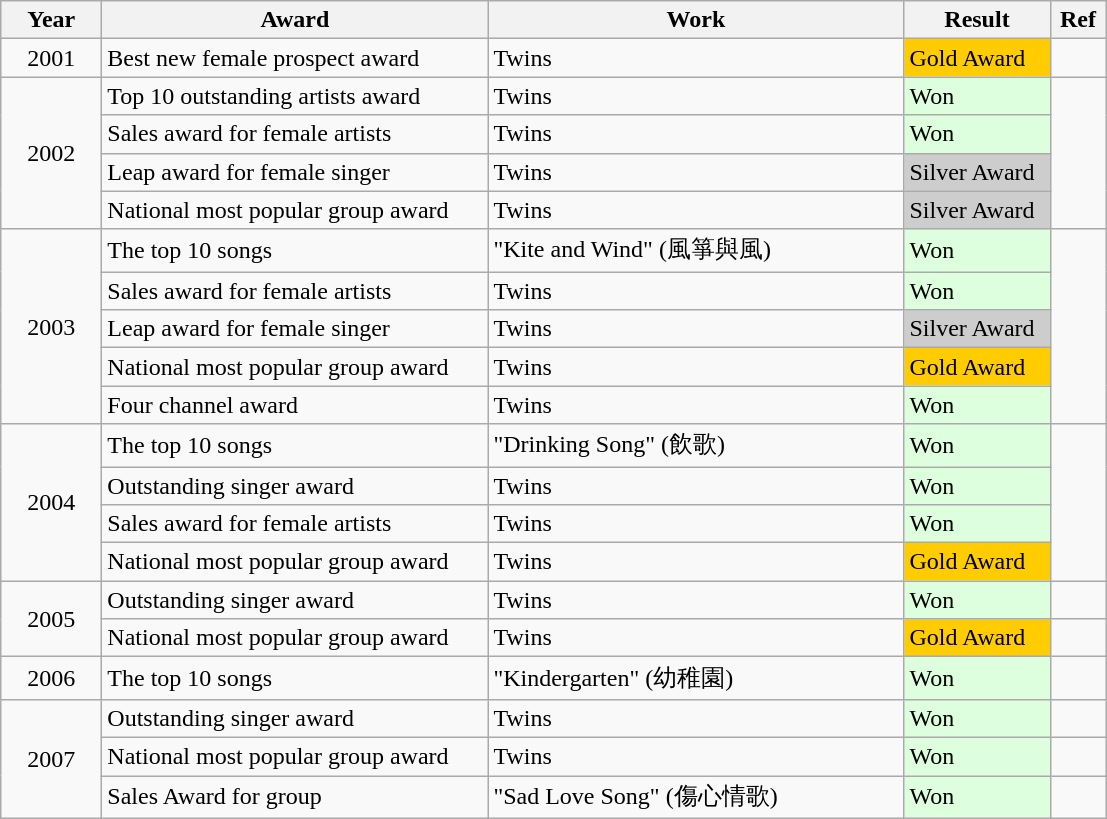<table class="wikitable">
<tr>
<th width=60>Year</th>
<th width="250">Award</th>
<th width="270">Work</th>
<th width="90">Result</th>
<th width="30">Ref</th>
</tr>
<tr>
<td align="center">2001</td>
<td>Best new female prospect award</td>
<td>Twins</td>
<td style="background: #FFCC00"><div>Gold Award</div></td>
<td align="center"></td>
</tr>
<tr>
<td rowspan="4" align="center">2002</td>
<td>Top 10 outstanding artists award</td>
<td>Twins</td>
<td style="background: #ddffdd"><div>Won</div></td>
<td rowspan = "4" align="center"></td>
</tr>
<tr>
<td>Sales award for female artists</td>
<td>Twins</td>
<td style="background:#ddffdd"><div>Won</div></td>
</tr>
<tr>
<td>Leap award for female singer</td>
<td>Twins</td>
<td style="background:#cdcdcd"><div>Silver Award</div></td>
</tr>
<tr>
<td>National most popular group award</td>
<td>Twins</td>
<td style="background:#cdcdcd"><div>Silver Award</div></td>
</tr>
<tr>
<td rowspan="5" align="center">2003</td>
<td>The top 10 songs</td>
<td>"Kite and Wind" (風箏與風)</td>
<td style="background: #ddffdd"><div>Won</div></td>
<td rowspan ="5" align="center"></td>
</tr>
<tr>
<td>Sales award for female artists</td>
<td>Twins</td>
<td style="background:#ddffdd"><div>Won</div></td>
</tr>
<tr>
<td>Leap award for female singer</td>
<td>Twins</td>
<td style="background:#cdcdcd"><div>Silver Award</div></td>
</tr>
<tr>
<td>National most popular group award</td>
<td>Twins</td>
<td style="background:#FFCC00"><div>Gold Award</div></td>
</tr>
<tr>
<td>Four channel award</td>
<td>Twins</td>
<td style="background:#ddffdd"><div>Won</div></td>
</tr>
<tr>
<td rowspan="4" align="center">2004</td>
<td>The top 10 songs</td>
<td>"Drinking Song" (飲歌)</td>
<td style="background: #ddffdd"><div>Won</div></td>
<td rowspan="4" align="center"></td>
</tr>
<tr>
<td>Outstanding singer award</td>
<td>Twins</td>
<td style="background:#ddffdd"><div>Won</div></td>
</tr>
<tr>
<td>Sales award for female artists</td>
<td>Twins</td>
<td style="background:#ddffdd"><div>Won</div></td>
</tr>
<tr>
<td>National most popular group award</td>
<td>Twins</td>
<td style="background:#FFCC00"><div>Gold Award</div></td>
</tr>
<tr>
<td rowspan="2" align="center">2005</td>
<td>Outstanding singer award</td>
<td>Twins</td>
<td style="background: #ddffdd"><div>Won</div></td>
<td align="center"></td>
</tr>
<tr>
<td>National most popular group award</td>
<td>Twins</td>
<td style="background:#FFCC00"><div>Gold Award</div></td>
<td align="center"></td>
</tr>
<tr>
<td align="center">2006</td>
<td>The top 10 songs</td>
<td>"Kindergarten" (幼稚園)</td>
<td style="background: #ddffdd"><div>Won</div></td>
<td align="center"></td>
</tr>
<tr>
<td rowspan="3" align="center">2007</td>
<td>Outstanding singer award</td>
<td>Twins</td>
<td style="background: #ddffdd"><div>Won</div></td>
<td align="center"></td>
</tr>
<tr>
<td>National most popular group award</td>
<td>Twins</td>
<td style="background:#ddffdd"><div>Won</div></td>
<td align="center"></td>
</tr>
<tr>
<td>Sales Award for group</td>
<td>"Sad Love Song" (傷心情歌)</td>
<td style="background:#ddffdd"><div>Won</div></td>
<td align="center"></td>
</tr>
</table>
